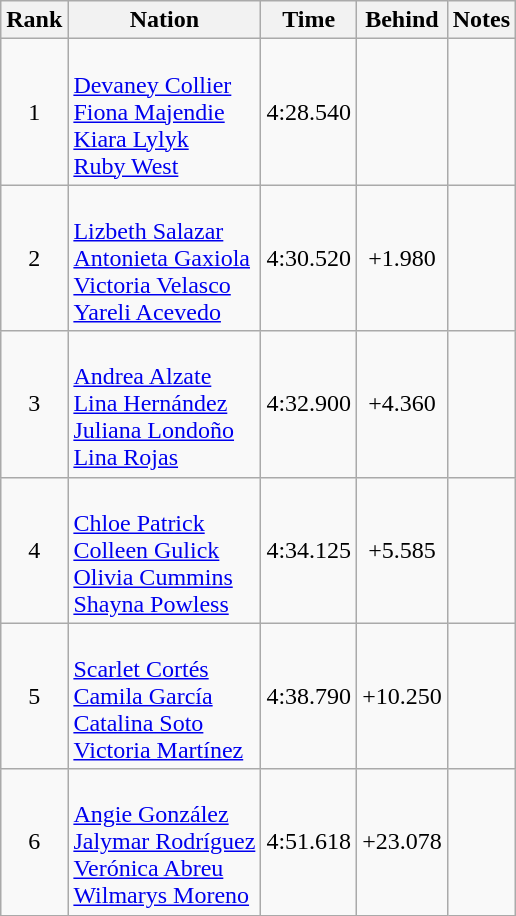<table class="wikitable sortable" style="text-align:center">
<tr>
<th>Rank</th>
<th>Nation</th>
<th>Time</th>
<th>Behind</th>
<th>Notes</th>
</tr>
<tr>
<td>1</td>
<td align=left><br><a href='#'>Devaney Collier</a><br><a href='#'>Fiona Majendie</a><br><a href='#'>Kiara Lylyk</a><br><a href='#'>Ruby West</a></td>
<td>4:28.540</td>
<td></td>
<td></td>
</tr>
<tr>
<td>2</td>
<td align=left><br><a href='#'>Lizbeth Salazar</a><br><a href='#'>Antonieta Gaxiola</a><br><a href='#'>Victoria Velasco</a><br><a href='#'>Yareli Acevedo</a></td>
<td>4:30.520</td>
<td>+1.980</td>
<td></td>
</tr>
<tr>
<td>3</td>
<td align=left><br><a href='#'>Andrea Alzate</a><br><a href='#'>Lina Hernández</a> <br><a href='#'>Juliana Londoño</a><br><a href='#'>Lina Rojas</a></td>
<td>4:32.900</td>
<td>+4.360</td>
<td></td>
</tr>
<tr>
<td>4</td>
<td align=left><br><a href='#'>Chloe Patrick</a><br><a href='#'>Colleen Gulick</a><br><a href='#'>Olivia Cummins</a><br><a href='#'>Shayna Powless</a></td>
<td>4:34.125</td>
<td>+5.585</td>
<td></td>
</tr>
<tr>
<td>5</td>
<td align=left><br><a href='#'>Scarlet Cortés</a><br><a href='#'>Camila García</a><br><a href='#'>Catalina Soto</a><br><a href='#'>Victoria Martínez</a></td>
<td>4:38.790</td>
<td>+10.250</td>
<td></td>
</tr>
<tr>
<td>6</td>
<td align=left><br><a href='#'>Angie González</a><br><a href='#'>Jalymar Rodríguez</a><br><a href='#'>Verónica Abreu</a><br><a href='#'>Wilmarys Moreno</a></td>
<td>4:51.618</td>
<td>+23.078</td>
<td></td>
</tr>
</table>
